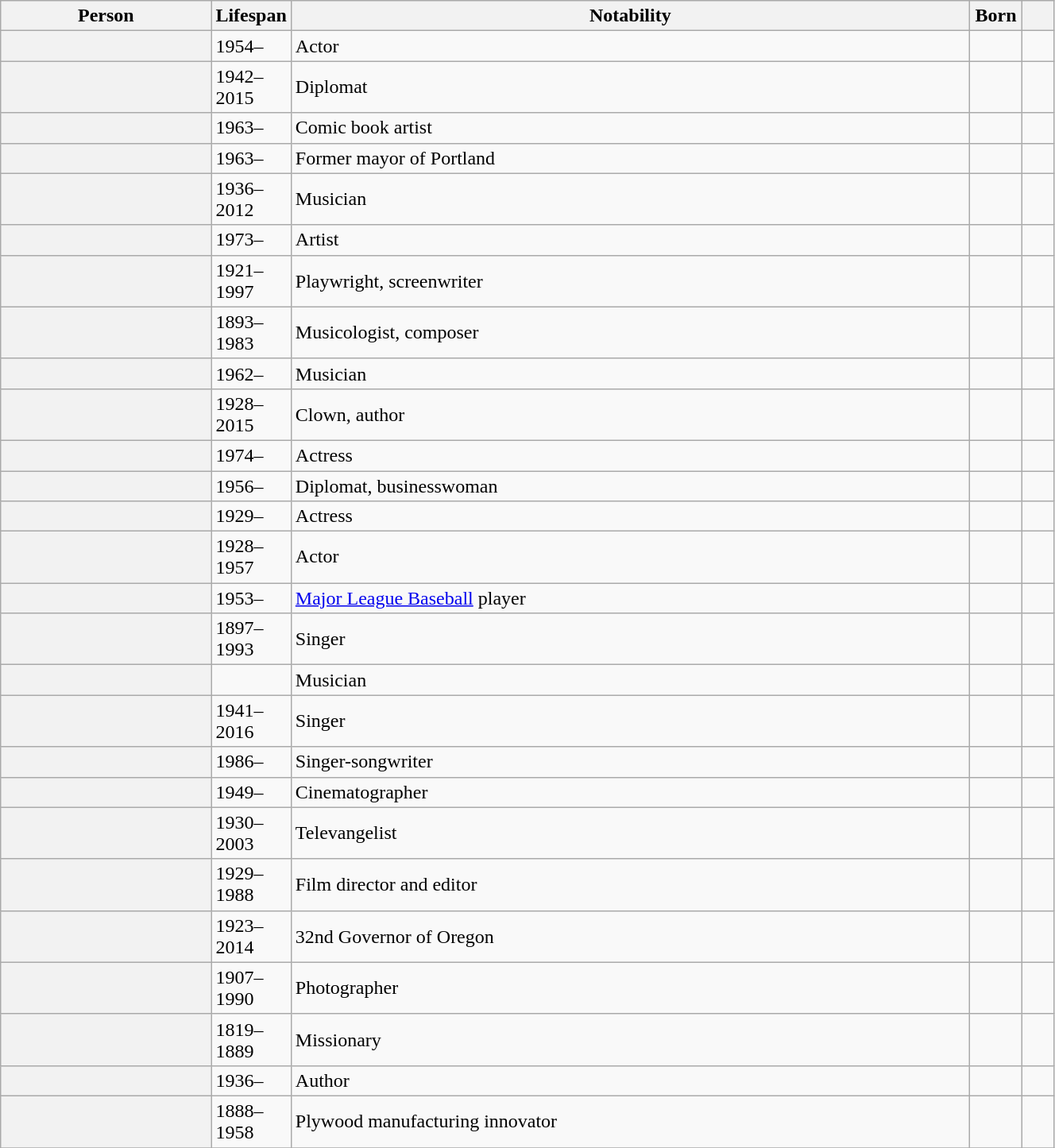<table class="wikitable plainrowheaders sortable" style="margin-right: 0; width:70%;">
<tr>
<th scope="col" width="20%">Person</th>
<th scope="col" width="6%">Lifespan</th>
<th scope="col">Notability</th>
<th scope="col" width="5%">Born</th>
<th scope="col" class="unsortable" width="3%"></th>
</tr>
<tr>
<th scope="row"></th>
<td>1954–</td>
<td>Actor</td>
<td></td>
<td style="text-align:center;"></td>
</tr>
<tr>
<th scope="row"></th>
<td>1942–2015</td>
<td>Diplomat</td>
<td></td>
<td style="text-align:center;"></td>
</tr>
<tr>
<th scope="row"></th>
<td>1963–</td>
<td>Comic book artist</td>
<td></td>
<td style="text-align:center;"></td>
</tr>
<tr>
<th scope="row"></th>
<td>1963–</td>
<td>Former mayor of Portland</td>
<td></td>
<td style="text-align:center;"></td>
</tr>
<tr>
<th scope="row"></th>
<td>1936–2012</td>
<td>Musician</td>
<td></td>
<td style="text-align:center;"></td>
</tr>
<tr>
<th scope="row"></th>
<td>1973–</td>
<td>Artist</td>
<td></td>
<td style="text-align:center;"></td>
</tr>
<tr>
<th scope="row"></th>
<td>1921–1997</td>
<td>Playwright, screenwriter</td>
<td></td>
<td style="text-align:center;"></td>
</tr>
<tr>
<th scope="row"></th>
<td>1893–1983</td>
<td>Musicologist, composer</td>
<td></td>
<td style="text-align:center;"></td>
</tr>
<tr>
<th scope="row"></th>
<td>1962–</td>
<td>Musician</td>
<td></td>
<td style="text-align:center;"></td>
</tr>
<tr>
<th scope="row"></th>
<td>1928–2015</td>
<td>Clown, author</td>
<td></td>
<td style="text-align:center;"></td>
</tr>
<tr>
<th scope="row"></th>
<td>1974–</td>
<td>Actress</td>
<td></td>
<td style="text-align:center;"></td>
</tr>
<tr>
<th scope="row"></th>
<td>1956–</td>
<td>Diplomat, businesswoman</td>
<td></td>
<td style="text-align:center;"></td>
</tr>
<tr>
<th scope="row"></th>
<td>1929–</td>
<td>Actress</td>
<td></td>
<td style="text-align:center;"></td>
</tr>
<tr>
<th scope="row"></th>
<td>1928–1957</td>
<td>Actor</td>
<td></td>
<td style="text-align:center;"></td>
</tr>
<tr>
<th scope="row"></th>
<td>1953–</td>
<td><a href='#'>Major League Baseball</a> player</td>
<td></td>
<td style="text-align:center;"></td>
</tr>
<tr>
<th scope="row"></th>
<td>1897–1993</td>
<td>Singer</td>
<td></td>
<td style="text-align:center;"></td>
</tr>
<tr>
<th scope="row"></th>
<td></td>
<td>Musician</td>
<td></td>
<td style="text-align:center;"></td>
</tr>
<tr>
<th scope="row"></th>
<td>1941–2016</td>
<td>Singer</td>
<td></td>
<td style="text-align:center;"></td>
</tr>
<tr>
<th scope="row"></th>
<td>1986–</td>
<td>Singer-songwriter</td>
<td></td>
<td style="text-align:center;"></td>
</tr>
<tr>
<th scope="row"></th>
<td>1949–</td>
<td>Cinematographer</td>
<td></td>
<td style="text-align:center;"></td>
</tr>
<tr>
<th scope="row"></th>
<td>1930–2003</td>
<td>Televangelist</td>
<td></td>
<td style="text-align:center;"></td>
</tr>
<tr>
<th scope="row"></th>
<td>1929–1988</td>
<td>Film director and editor</td>
<td></td>
<td style="text-align:center;"></td>
</tr>
<tr>
<th scope="row"></th>
<td>1923–2014</td>
<td>32nd Governor of Oregon</td>
<td></td>
<td style="text-align:center;"></td>
</tr>
<tr>
<th scope="row"></th>
<td>1907–1990</td>
<td>Photographer</td>
<td></td>
<td style="text-align:center;"></td>
</tr>
<tr>
<th scope="row"></th>
<td>1819–1889</td>
<td>Missionary</td>
<td></td>
<td style="text-align:center;"></td>
</tr>
<tr>
<th scope="row"></th>
<td>1936–</td>
<td>Author</td>
<td></td>
<td style="text-align:center;"></td>
</tr>
<tr>
<th scope="row"></th>
<td>1888–1958</td>
<td>Plywood manufacturing innovator</td>
<td></td>
<td style="text-align:center;"></td>
</tr>
<tr>
</tr>
</table>
